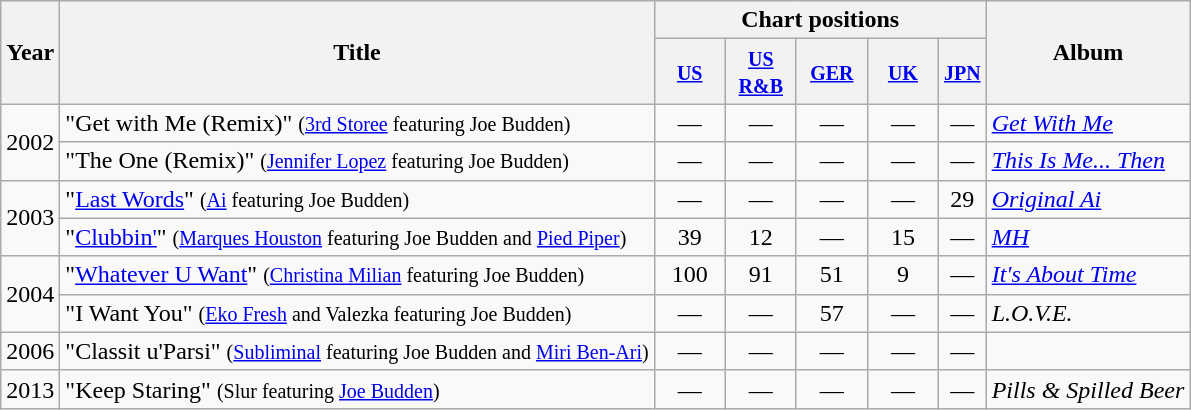<table class="wikitable">
<tr>
<th rowspan="2">Year</th>
<th rowspan="2">Title</th>
<th colspan="5">Chart positions</th>
<th rowspan="2">Album</th>
</tr>
<tr>
<th style="width:40px;"><small><a href='#'>US</a></small><br></th>
<th style="width:40px;"><small><a href='#'>US R&B</a></small><br></th>
<th style="width:40px;"><small><a href='#'>GER</a></small></th>
<th style="width:40px;"><small><a href='#'>UK</a></small><br></th>
<th><small><a href='#'>JPN</a></small><br></th>
</tr>
<tr>
<td rowspan="2">2002</td>
<td>"Get with Me (Remix)" <small>(<a href='#'>3rd Storee</a> featuring Joe Budden)</small></td>
<td style="text-align:center;">—</td>
<td style="text-align:center;">—</td>
<td style="text-align:center;">—</td>
<td style="text-align:center;">—</td>
<td style="text-align:center;">—</td>
<td><em><a href='#'>Get With Me</a></em></td>
</tr>
<tr>
<td>"The One (Remix)" <small>(<a href='#'>Jennifer Lopez</a> featuring Joe Budden)</small></td>
<td style="text-align:center;">—</td>
<td style="text-align:center;">—</td>
<td style="text-align:center;">—</td>
<td style="text-align:center;">—</td>
<td style="text-align:center;">—</td>
<td><em><a href='#'>This Is Me... Then</a></em></td>
</tr>
<tr>
<td rowspan="2">2003</td>
<td>"<a href='#'>Last Words</a>" <small>(<a href='#'>Ai</a> featuring Joe Budden)</small></td>
<td style="text-align:center;">—</td>
<td style="text-align:center;">—</td>
<td style="text-align:center;">—</td>
<td style="text-align:center;">—</td>
<td style="text-align:center;">29</td>
<td><em><a href='#'>Original Ai</a></em></td>
</tr>
<tr>
<td>"<a href='#'>Clubbin'</a>" <small>(<a href='#'>Marques Houston</a> featuring Joe Budden and <a href='#'>Pied Piper</a>)</small></td>
<td style="text-align:center;">39</td>
<td style="text-align:center;">12</td>
<td style="text-align:center;">—</td>
<td style="text-align:center;">15</td>
<td style="text-align:center;">—</td>
<td style="text-align:left;"><em><a href='#'>MH</a></em></td>
</tr>
<tr>
<td rowspan="2" style="text-align:left;">2004</td>
<td>"<a href='#'>Whatever U Want</a>" <small>(<a href='#'>Christina Milian</a> featuring Joe Budden)</small></td>
<td style="text-align:center;">100</td>
<td style="text-align:center;">91</td>
<td style="text-align:center;">51</td>
<td style="text-align:center;">9</td>
<td style="text-align:center;">—</td>
<td style="text-align:left;"><em><a href='#'>It's About Time</a></em></td>
</tr>
<tr>
<td>"I Want You" <small>(<a href='#'>Eko Fresh</a> and Valezka featuring Joe Budden)</small></td>
<td style="text-align:center;">—</td>
<td style="text-align:center;">—</td>
<td style="text-align:center;">57</td>
<td style="text-align:center;">—</td>
<td style="text-align:center;">—</td>
<td style="text-align:left;"><em>L.O.V.E.</em></td>
</tr>
<tr>
<td style="text-align:left;">2006</td>
<td>"Classit u'Parsi" <small>(<a href='#'>Subliminal</a> featuring Joe Budden and <a href='#'>Miri Ben-Ari</a>) </small></td>
<td style="text-align:center;">—</td>
<td style="text-align:center;">—</td>
<td style="text-align:center;">—</td>
<td style="text-align:center;">—</td>
<td style="text-align:center;">—</td>
<td></td>
</tr>
<tr>
<td style="text-align:left;">2013</td>
<td>"Keep Staring" <small>(Slur featuring <a href='#'>Joe Budden</a>) </small></td>
<td style="text-align:center;">—</td>
<td style="text-align:center;">—</td>
<td style="text-align:center;">—</td>
<td style="text-align:center;">—</td>
<td style="text-align:center;">—</td>
<td style="text-align:center;"><em>Pills & Spilled Beer</em></td>
</tr>
</table>
